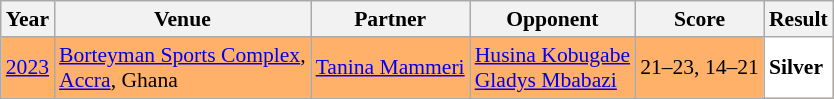<table class="sortable wikitable" style="font-size: 90%;">
<tr>
<th>Year</th>
<th>Venue</th>
<th>Partner</th>
<th>Opponent</th>
<th>Score</th>
<th>Result</th>
</tr>
<tr style="background:#FFB069">
<td align="center"><a href='#'>2023</a></td>
<td align="left"><a href='#'>Borteyman Sports Complex</a>,<br><a href='#'>Accra</a>, Ghana</td>
<td align="left"> <a href='#'>Tanina Mammeri</a></td>
<td align="left"> <a href='#'>Husina Kobugabe</a><br> <a href='#'>Gladys Mbabazi</a></td>
<td align="left">21–23, 14–21</td>
<td style="text-align:left; background:white"> <strong>Silver</strong></td>
</tr>
</table>
